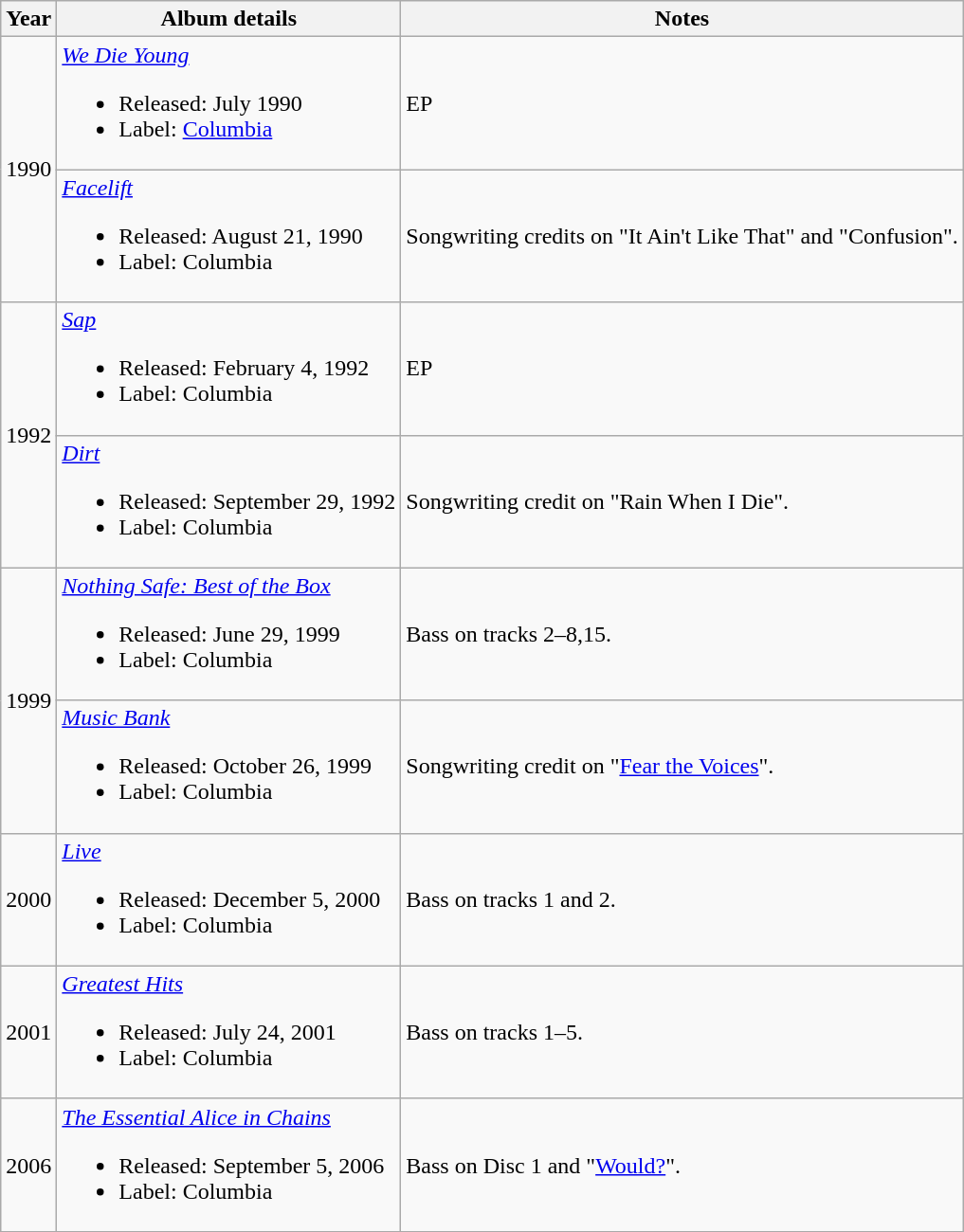<table class="wikitable">
<tr>
<th>Year</th>
<th>Album details</th>
<th>Notes</th>
</tr>
<tr>
<td rowspan=2>1990</td>
<td><em><a href='#'>We Die Young</a></em><br><ul><li>Released: July 1990</li><li>Label: <a href='#'>Columbia</a></li></ul></td>
<td>EP</td>
</tr>
<tr>
<td><em><a href='#'>Facelift</a></em><br><ul><li>Released: August 21, 1990</li><li>Label: Columbia</li></ul></td>
<td>Songwriting credits on "It Ain't Like That" and "Confusion".</td>
</tr>
<tr>
<td rowspan=2>1992</td>
<td><em><a href='#'>Sap</a></em><br><ul><li>Released: February 4, 1992</li><li>Label: Columbia</li></ul></td>
<td>EP</td>
</tr>
<tr>
<td><em><a href='#'>Dirt</a></em><br><ul><li>Released: September 29, 1992</li><li>Label: Columbia</li></ul></td>
<td>Songwriting credit on "Rain When I Die".</td>
</tr>
<tr>
<td rowspan=2>1999</td>
<td><em><a href='#'>Nothing Safe: Best of the Box</a></em><br><ul><li>Released: June 29, 1999</li><li>Label: Columbia</li></ul></td>
<td>Bass on tracks 2–8,15.</td>
</tr>
<tr>
<td><em><a href='#'>Music Bank</a></em><br><ul><li>Released: October 26, 1999</li><li>Label: Columbia</li></ul></td>
<td>Songwriting credit on "<a href='#'>Fear the Voices</a>".</td>
</tr>
<tr>
<td>2000</td>
<td><em><a href='#'>Live</a></em><br><ul><li>Released: December 5, 2000</li><li>Label: Columbia</li></ul></td>
<td>Bass on tracks 1 and 2.</td>
</tr>
<tr>
<td>2001</td>
<td><em><a href='#'>Greatest Hits</a></em><br><ul><li>Released: July 24, 2001</li><li>Label: Columbia</li></ul></td>
<td>Bass on tracks 1–5.</td>
</tr>
<tr>
<td>2006</td>
<td><em><a href='#'>The Essential Alice in Chains</a></em><br><ul><li>Released: September 5, 2006</li><li>Label: Columbia</li></ul></td>
<td>Bass on Disc 1 and "<a href='#'>Would?</a>".</td>
</tr>
</table>
